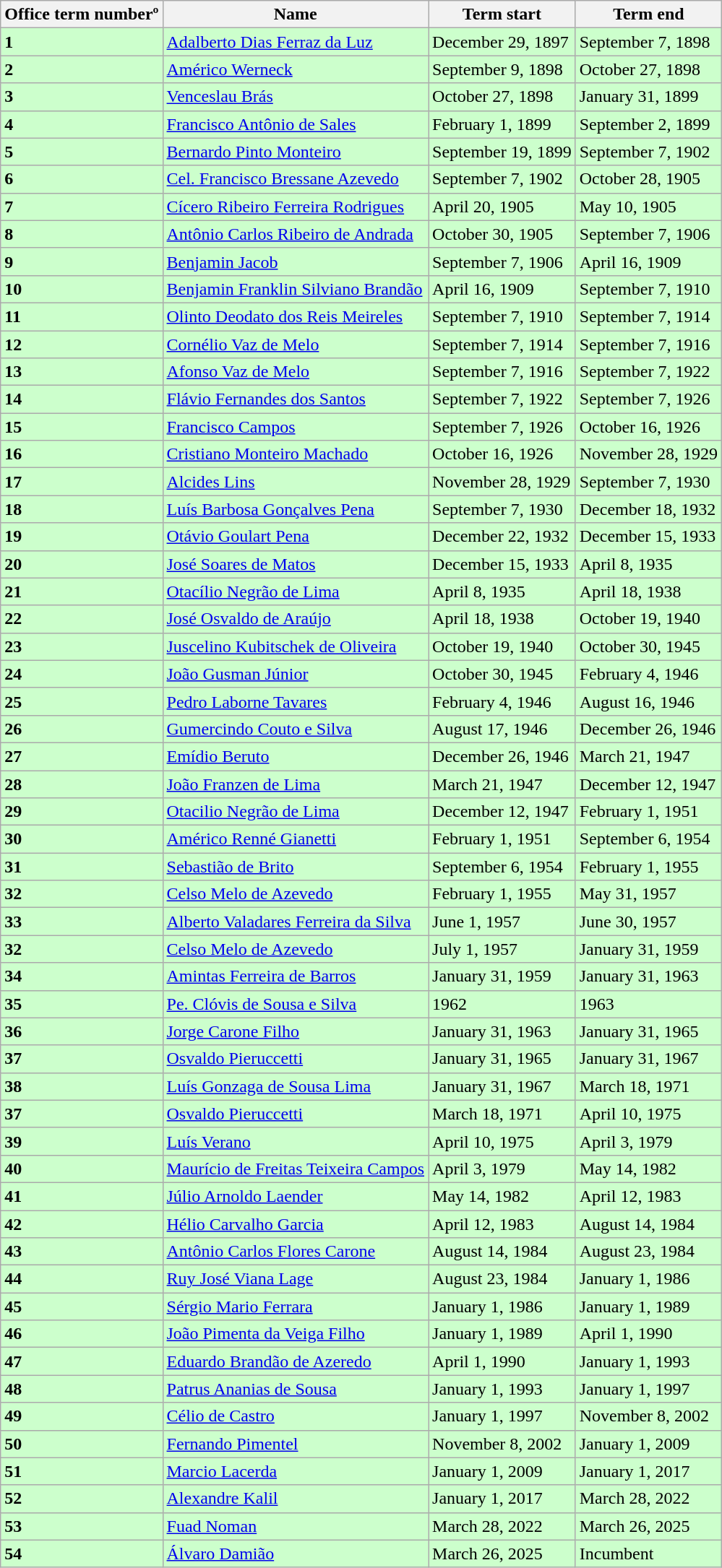<table class="wikitable">
<tr>
<th bgcolor=#cccccc><strong>Office term numberº</strong></th>
<th bgcolor=#cccccc><strong>Name</strong></th>
<th bgcolor=#cccccc><strong>Term start</strong></th>
<th bgcolor=#cccccc><strong>Term end</strong></th>
</tr>
<tr>
<td bgcolor=#CCFFCC><strong>1</strong></td>
<td bgcolor=#CCFFCC><a href='#'>Adalberto Dias Ferraz da Luz</a></td>
<td bgcolor=#CCFFCC>December 29, 1897</td>
<td bgcolor=#CCFFCC>September 7, 1898</td>
</tr>
<tr>
<td bgcolor=#CCFFCC><strong>2</strong></td>
<td bgcolor=#CCFFCC><a href='#'>Américo Werneck</a></td>
<td bgcolor=#CCFFCC>September 9, 1898</td>
<td bgcolor=#CCFFCC>October 27, 1898</td>
</tr>
<tr>
<td bgcolor=#CCFFCC><strong>3</strong></td>
<td bgcolor=#CCFFCC><a href='#'>Venceslau Brás</a></td>
<td bgcolor=#CCFFCC>October 27, 1898</td>
<td bgcolor=#CCFFCC>January 31, 1899</td>
</tr>
<tr>
<td bgcolor=#CCFFCC><strong>4</strong></td>
<td bgcolor=#CCFFCC><a href='#'>Francisco Antônio de Sales</a></td>
<td bgcolor=#CCFFCC>February 1, 1899</td>
<td bgcolor=#CCFFCC>September 2, 1899</td>
</tr>
<tr>
<td bgcolor=#CCFFCC><strong>5</strong></td>
<td bgcolor=#CCFFCC><a href='#'>Bernardo Pinto Monteiro</a></td>
<td bgcolor=#CCFFCC>September 19, 1899</td>
<td bgcolor=#CCFFCC>September 7, 1902</td>
</tr>
<tr>
<td bgcolor=#CCFFCC><strong>6</strong></td>
<td bgcolor=#CCFFCC><a href='#'>Cel. Francisco Bressane Azevedo</a></td>
<td bgcolor=#CCFFCC>September 7, 1902</td>
<td bgcolor=#CCFFCC>October 28, 1905</td>
</tr>
<tr>
<td bgcolor=#CCFFCC><strong>7</strong></td>
<td bgcolor=#CCFFCC><a href='#'>Cícero Ribeiro Ferreira Rodrigues</a></td>
<td bgcolor=#CCFFCC>April 20, 1905</td>
<td bgcolor=#CCFFCC>May 10, 1905</td>
</tr>
<tr>
<td bgcolor=#CCFFCC><strong>8</strong></td>
<td bgcolor=#CCFFCC><a href='#'>Antônio Carlos Ribeiro de Andrada</a></td>
<td bgcolor=#CCFFCC>October 30, 1905</td>
<td bgcolor=#CCFFCC>September 7, 1906</td>
</tr>
<tr>
<td bgcolor=#CCFFCC><strong>9</strong></td>
<td bgcolor=#CCFFCC><a href='#'>Benjamin Jacob</a></td>
<td bgcolor=#CCFFCC>September 7, 1906</td>
<td bgcolor=#CCFFCC>April 16, 1909</td>
</tr>
<tr>
<td bgcolor=#CCFFCC><strong>10</strong></td>
<td bgcolor=#CCFFCC><a href='#'>Benjamin Franklin Silviano Brandão</a></td>
<td bgcolor=#CCFFCC>April 16, 1909</td>
<td bgcolor=#CCFFCC>September 7, 1910</td>
</tr>
<tr>
<td bgcolor=#CCFFCC><strong>11</strong></td>
<td bgcolor=#CCFFCC><a href='#'>Olinto Deodato dos Reis Meireles</a></td>
<td bgcolor=#CCFFCC>September 7, 1910</td>
<td bgcolor=#CCFFCC>September 7, 1914</td>
</tr>
<tr>
<td bgcolor=#CCFFCC><strong>12</strong></td>
<td bgcolor=#CCFFCC><a href='#'>Cornélio Vaz de Melo</a></td>
<td bgcolor=#CCFFCC>September 7, 1914</td>
<td bgcolor=#CCFFCC>September 7, 1916</td>
</tr>
<tr>
<td bgcolor=#CCFFCC><strong>13</strong></td>
<td bgcolor=#CCFFCC><a href='#'>Afonso Vaz de Melo</a></td>
<td bgcolor=#CCFFCC>September 7, 1916</td>
<td bgcolor=#CCFFCC>September 7, 1922</td>
</tr>
<tr>
<td bgcolor=#CCFFCC><strong>14</strong></td>
<td bgcolor=#CCFFCC><a href='#'>Flávio Fernandes dos Santos</a></td>
<td bgcolor=#CCFFCC>September 7, 1922</td>
<td bgcolor=#CCFFCC>September 7, 1926</td>
</tr>
<tr>
<td bgcolor=#CCFFCC><strong>15</strong></td>
<td bgcolor=#CCFFCC><a href='#'>Francisco Campos</a></td>
<td bgcolor=#CCFFCC>September 7, 1926</td>
<td bgcolor=#CCFFCC>October 16, 1926</td>
</tr>
<tr>
<td bgcolor=#CCFFCC><strong>16</strong></td>
<td bgcolor=#CCFFCC><a href='#'>Cristiano Monteiro Machado</a></td>
<td bgcolor=#CCFFCC>October 16, 1926</td>
<td bgcolor=#CCFFCC>November 28, 1929</td>
</tr>
<tr>
<td bgcolor=#CCFFCC><strong>17</strong></td>
<td bgcolor=#CCFFCC><a href='#'>Alcides Lins</a></td>
<td bgcolor=#CCFFCC>November 28, 1929</td>
<td bgcolor=#CCFFCC>September 7, 1930</td>
</tr>
<tr>
<td bgcolor=#CCFFCC><strong>18</strong></td>
<td bgcolor=#CCFFCC><a href='#'>Luís Barbosa Gonçalves Pena</a></td>
<td bgcolor=#CCFFCC>September 7, 1930</td>
<td bgcolor=#CCFFCC>December 18, 1932</td>
</tr>
<tr>
<td bgcolor=#CCFFCC><strong>19</strong></td>
<td bgcolor=#CCFFCC><a href='#'>Otávio Goulart Pena</a></td>
<td bgcolor=#CCFFCC>December 22, 1932</td>
<td bgcolor=#CCFFCC>December 15, 1933</td>
</tr>
<tr>
<td bgcolor=#CCFFCC><strong>20</strong></td>
<td bgcolor=#CCFFCC><a href='#'>José Soares de Matos</a></td>
<td bgcolor=#CCFFCC>December 15, 1933</td>
<td bgcolor=#CCFFCC>April 8, 1935</td>
</tr>
<tr>
<td bgcolor=#CCFFCC><strong>21</strong></td>
<td bgcolor=#CCFFCC><a href='#'>Otacílio Negrão de Lima</a></td>
<td bgcolor=#CCFFCC>April 8, 1935</td>
<td bgcolor=#CCFFCC>April 18, 1938</td>
</tr>
<tr>
<td bgcolor=#CCFFCC><strong>22</strong></td>
<td bgcolor=#CCFFCC><a href='#'>José Osvaldo de Araújo</a></td>
<td bgcolor=#CCFFCC>April 18, 1938</td>
<td bgcolor=#CCFFCC>October 19, 1940</td>
</tr>
<tr>
<td bgcolor=#CCFFCC><strong>23</strong></td>
<td bgcolor=#CCFFCC><a href='#'>Juscelino Kubitschek de Oliveira</a></td>
<td bgcolor=#CCFFCC>October 19, 1940</td>
<td bgcolor=#CCFFCC>October 30, 1945</td>
</tr>
<tr>
<td bgcolor=#CCFFCC><strong>24</strong></td>
<td bgcolor=#CCFFCC><a href='#'>João Gusman Júnior</a></td>
<td bgcolor=#CCFFCC>October 30, 1945</td>
<td bgcolor=#CCFFCC>February 4, 1946</td>
</tr>
<tr>
<td bgcolor=#CCFFCC><strong>25</strong></td>
<td bgcolor=#CCFFCC><a href='#'>Pedro Laborne Tavares</a></td>
<td bgcolor=#CCFFCC>February 4, 1946</td>
<td bgcolor=#CCFFCC>August 16, 1946</td>
</tr>
<tr>
<td bgcolor=#CCFFCC><strong>26</strong></td>
<td bgcolor=#CCFFCC><a href='#'>Gumercindo Couto e Silva</a></td>
<td bgcolor=#CCFFCC>August 17, 1946</td>
<td bgcolor=#CCFFCC>December 26, 1946</td>
</tr>
<tr>
<td bgcolor=#CCFFCC><strong>27</strong></td>
<td bgcolor=#CCFFCC><a href='#'>Emídio Beruto</a></td>
<td bgcolor=#CCFFCC>December 26, 1946</td>
<td bgcolor=#CCFFCC>March 21, 1947</td>
</tr>
<tr>
<td bgcolor=#CCFFCC><strong>28</strong></td>
<td bgcolor=#CCFFCC><a href='#'>João Franzen de Lima</a></td>
<td bgcolor=#CCFFCC>March 21, 1947</td>
<td bgcolor=#CCFFCC>December 12, 1947</td>
</tr>
<tr>
<td bgcolor=#CCFFCC><strong>29</strong></td>
<td bgcolor=#CCFFCC><a href='#'>Otacilio Negrão de Lima</a></td>
<td bgcolor=#CCFFCC>December 12, 1947</td>
<td bgcolor=#CCFFCC>February 1, 1951</td>
</tr>
<tr>
<td bgcolor=#CCFFCC><strong>30</strong></td>
<td bgcolor=#CCFFCC><a href='#'>Américo Renné Gianetti</a></td>
<td bgcolor=#CCFFCC>February 1, 1951</td>
<td bgcolor=#CCFFCC>September 6, 1954</td>
</tr>
<tr>
<td bgcolor=#CCFFCC><strong>31</strong></td>
<td bgcolor=#CCFFCC><a href='#'>Sebastião de Brito</a></td>
<td bgcolor=#CCFFCC>September 6, 1954</td>
<td bgcolor=#CCFFCC>February 1, 1955</td>
</tr>
<tr>
<td bgcolor=#CCFFCC><strong>32</strong></td>
<td bgcolor=#CCFFCC><a href='#'>Celso Melo de Azevedo</a></td>
<td bgcolor=#CCFFCC>February 1, 1955</td>
<td bgcolor=#CCFFCC>May 31, 1957</td>
</tr>
<tr>
<td bgcolor=#CCFFCC><strong>33</strong></td>
<td bgcolor=#CCFFCC><a href='#'>Alberto Valadares Ferreira da Silva</a></td>
<td bgcolor=#CCFFCC>June 1, 1957</td>
<td bgcolor=#CCFFCC>June 30, 1957</td>
</tr>
<tr>
<td bgcolor=#CCFFCC><strong>32</strong></td>
<td bgcolor=#CCFFCC><a href='#'>Celso Melo de Azevedo</a></td>
<td bgcolor=#CCFFCC>July 1, 1957</td>
<td bgcolor=#CCFFCC>January 31, 1959</td>
</tr>
<tr>
<td bgcolor=#CCFFCC><strong>34</strong></td>
<td bgcolor=#CCFFCC><a href='#'>Amintas Ferreira de Barros</a></td>
<td bgcolor=#CCFFCC>January 31, 1959</td>
<td bgcolor=#CCFFCC>January 31, 1963</td>
</tr>
<tr>
<td bgcolor=#CCFFCC><strong>35</strong></td>
<td bgcolor=#CCFFCC><a href='#'>Pe. Clóvis de Sousa e Silva</a></td>
<td bgcolor=#CCFFCC>1962</td>
<td bgcolor=#CCFFCC>1963</td>
</tr>
<tr>
<td bgcolor=#CCFFCC><strong>36</strong></td>
<td bgcolor=#CCFFCC><a href='#'>Jorge Carone Filho</a></td>
<td bgcolor=#CCFFCC>January 31, 1963</td>
<td bgcolor=#CCFFCC>January 31, 1965</td>
</tr>
<tr>
<td bgcolor=#CCFFCC><strong>37</strong></td>
<td bgcolor=#CCFFCC><a href='#'>Osvaldo Pieruccetti</a></td>
<td bgcolor=#CCFFCC>January 31, 1965</td>
<td bgcolor=#CCFFCC>January 31, 1967</td>
</tr>
<tr>
<td bgcolor=#CCFFCC><strong>38</strong></td>
<td bgcolor=#CCFFCC><a href='#'>Luís Gonzaga de Sousa Lima</a></td>
<td bgcolor=#CCFFCC>January 31, 1967</td>
<td bgcolor=#CCFFCC>March 18, 1971</td>
</tr>
<tr>
<td bgcolor=#CCFFCC><strong>37</strong></td>
<td bgcolor=#CCFFCC><a href='#'>Osvaldo Pieruccetti</a></td>
<td bgcolor=#CCFFCC>March 18, 1971</td>
<td bgcolor=#CCFFCC>April 10, 1975</td>
</tr>
<tr>
<td bgcolor=#CCFFCC><strong>39</strong></td>
<td bgcolor=#CCFFCC><a href='#'>Luís Verano</a></td>
<td bgcolor=#CCFFCC>April 10, 1975</td>
<td bgcolor=#CCFFCC>April 3, 1979</td>
</tr>
<tr>
<td bgcolor=#CCFFCC><strong>40</strong></td>
<td bgcolor=#CCFFCC><a href='#'>Maurício de Freitas Teixeira Campos</a></td>
<td bgcolor=#CCFFCC>April 3, 1979</td>
<td bgcolor=#CCFFCC>May 14, 1982</td>
</tr>
<tr>
<td bgcolor=#CCFFCC><strong>41</strong></td>
<td bgcolor=#CCFFCC><a href='#'>Júlio Arnoldo Laender</a></td>
<td bgcolor=#CCFFCC>May 14, 1982</td>
<td bgcolor=#CCFFCC>April 12, 1983</td>
</tr>
<tr>
<td bgcolor=#CCFFCC><strong>42</strong></td>
<td bgcolor=#CCFFCC><a href='#'>Hélio Carvalho Garcia</a></td>
<td bgcolor=#CCFFCC>April 12, 1983</td>
<td bgcolor=#CCFFCC>August 14, 1984</td>
</tr>
<tr>
<td bgcolor=#CCFFCC><strong>43</strong></td>
<td bgcolor=#CCFFCC><a href='#'>Antônio Carlos Flores Carone</a></td>
<td bgcolor=#CCFFCC>August 14, 1984</td>
<td bgcolor=#CCFFCC>August 23, 1984</td>
</tr>
<tr>
<td bgcolor=#CCFFCC><strong>44</strong></td>
<td bgcolor=#CCFFCC><a href='#'>Ruy José Viana Lage</a></td>
<td bgcolor=#CCFFCC>August 23, 1984</td>
<td bgcolor=#CCFFCC>January 1, 1986</td>
</tr>
<tr>
<td bgcolor=#CCFFCC><strong>45</strong></td>
<td bgcolor=#CCFFCC><a href='#'>Sérgio Mario Ferrara</a></td>
<td bgcolor=#CCFFCC>January 1, 1986</td>
<td bgcolor=#CCFFCC>January 1, 1989</td>
</tr>
<tr>
<td bgcolor=#CCFFCC><strong>46</strong></td>
<td bgcolor=#CCFFCC><a href='#'>João Pimenta da Veiga Filho</a></td>
<td bgcolor=#CCFFCC>January 1, 1989</td>
<td bgcolor=#CCFFCC>April 1, 1990</td>
</tr>
<tr>
<td bgcolor=#CCFFCC><strong>47</strong></td>
<td bgcolor=#CCFFCC><a href='#'>Eduardo Brandão de Azeredo</a></td>
<td bgcolor=#CCFFCC>April 1, 1990</td>
<td bgcolor=#CCFFCC>January 1, 1993</td>
</tr>
<tr>
<td bgcolor=#CCFFCC><strong>48</strong></td>
<td bgcolor=#CCFFCC><a href='#'>Patrus Ananias de Sousa</a></td>
<td bgcolor=#CCFFCC>January 1, 1993</td>
<td bgcolor=#CCFFCC>January 1, 1997</td>
</tr>
<tr>
<td bgcolor=#CCFFCC><strong>49</strong></td>
<td bgcolor=#CCFFCC><a href='#'>Célio de Castro</a></td>
<td bgcolor=#CCFFCC>January 1, 1997</td>
<td bgcolor=#CCFFCC>November 8, 2002</td>
</tr>
<tr>
<td bgcolor=#CCFFCC><strong>50</strong></td>
<td bgcolor=#CCFFCC><a href='#'>Fernando Pimentel</a></td>
<td bgcolor=#CCFFCC>November 8, 2002</td>
<td bgcolor=#CCFFCC>January 1, 2009</td>
</tr>
<tr>
<td bgcolor=#CCFFCC><strong>51</strong></td>
<td bgcolor=#CCFFCC><a href='#'>Marcio Lacerda</a></td>
<td bgcolor=#CCFFCC>January 1, 2009</td>
<td bgcolor=#CCFFCC>January 1, 2017</td>
</tr>
<tr>
<td bgcolor=#CCFFCC><strong>52</strong></td>
<td bgcolor=#CCFFCC><a href='#'>Alexandre Kalil</a></td>
<td bgcolor=#CCFFCC>January 1, 2017</td>
<td bgcolor=#CCFFCC>March 28, 2022</td>
</tr>
<tr>
<td bgcolor=#CCFFCC><strong>53</strong></td>
<td bgcolor=#CCFFCC><a href='#'>Fuad Noman</a></td>
<td bgcolor=#CCFFCC>March 28, 2022</td>
<td bgcolor=#CCFFCC>March 26, 2025</td>
</tr>
<tr>
<td bgcolor=#CCFFCC><strong>54</strong></td>
<td bgcolor=#CCFFCC><a href='#'>Álvaro Damião</a></td>
<td bgcolor=#CCFFCC>March 26, 2025</td>
<td bgcolor=#CCFFCC>Incumbent</td>
</tr>
</table>
